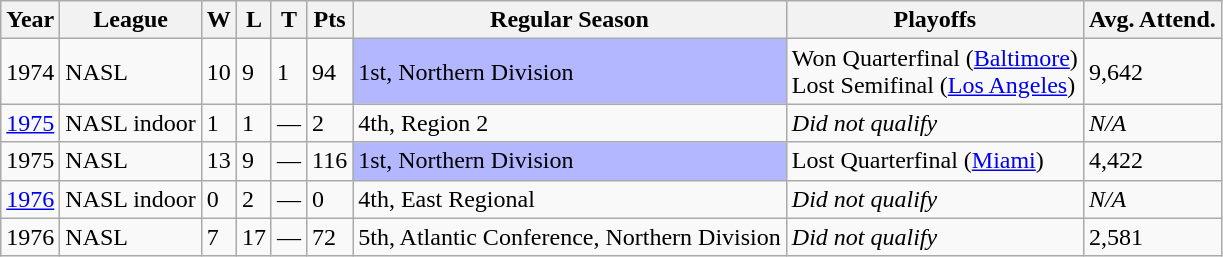<table class="wikitable">
<tr>
<th>Year</th>
<th>League</th>
<th>W</th>
<th>L</th>
<th>T</th>
<th>Pts</th>
<th>Regular Season</th>
<th>Playoffs</th>
<th>Avg. Attend.</th>
</tr>
<tr>
<td>1974</td>
<td>NASL</td>
<td>10</td>
<td>9</td>
<td>1</td>
<td>94</td>
<td bgcolor="B3B7FF">1st, Northern Division</td>
<td>Won Quarterfinal (<a href='#'>Baltimore</a>)<br>Lost Semifinal (<a href='#'>Los Angeles</a>)</td>
<td>9,642</td>
</tr>
<tr>
<td><a href='#'>1975</a></td>
<td>NASL indoor</td>
<td>1</td>
<td>1</td>
<td>—</td>
<td>2</td>
<td>4th, Region 2</td>
<td><em>Did not qualify</em></td>
<td><em>N/A</em></td>
</tr>
<tr>
<td>1975</td>
<td>NASL</td>
<td>13</td>
<td>9</td>
<td>—</td>
<td>116</td>
<td bgcolor="#B3B7FF">1st, Northern Division</td>
<td>Lost Quarterfinal (<a href='#'>Miami</a>)</td>
<td>4,422</td>
</tr>
<tr>
<td><a href='#'>1976</a></td>
<td>NASL indoor</td>
<td>0</td>
<td>2</td>
<td>—</td>
<td>0</td>
<td>4th, East Regional</td>
<td><em>Did not qualify</em></td>
<td><em>N/A</em></td>
</tr>
<tr>
<td>1976</td>
<td>NASL</td>
<td>7</td>
<td>17</td>
<td>—</td>
<td>72</td>
<td>5th, Atlantic Conference, Northern Division</td>
<td><em>Did not qualify</em></td>
<td>2,581</td>
</tr>
</table>
